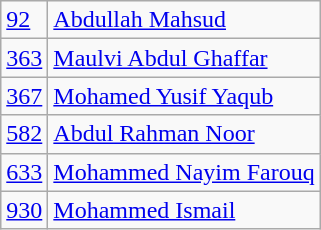<table class="wikitable">
<tr>
<td><a href='#'>92</a></td>
<td><a href='#'>Abdullah Mahsud</a></td>
</tr>
<tr>
<td><a href='#'>363</a></td>
<td><a href='#'>Maulvi Abdul Ghaffar</a></td>
</tr>
<tr>
<td><a href='#'>367</a></td>
<td><a href='#'>Mohamed Yusif Yaqub</a></td>
</tr>
<tr>
<td><a href='#'>582</a></td>
<td><a href='#'>Abdul Rahman Noor</a></td>
</tr>
<tr>
<td><a href='#'>633</a></td>
<td><a href='#'>Mohammed Nayim Farouq</a></td>
</tr>
<tr>
<td><a href='#'>930</a></td>
<td><a href='#'>Mohammed Ismail</a></td>
</tr>
</table>
